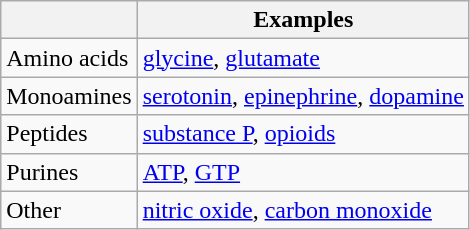<table class="wikitable">
<tr>
<th></th>
<th>Examples</th>
</tr>
<tr>
<td>Amino acids</td>
<td><a href='#'>glycine</a>, <a href='#'>glutamate</a></td>
</tr>
<tr>
<td>Monoamines</td>
<td><a href='#'>serotonin</a>, <a href='#'>epinephrine</a>, <a href='#'>dopamine</a></td>
</tr>
<tr>
<td>Peptides</td>
<td><a href='#'>substance P</a>, <a href='#'>opioids</a></td>
</tr>
<tr>
<td>Purines</td>
<td><a href='#'>ATP</a>, <a href='#'>GTP</a></td>
</tr>
<tr>
<td>Other</td>
<td><a href='#'>nitric oxide</a>, <a href='#'>carbon monoxide</a></td>
</tr>
</table>
